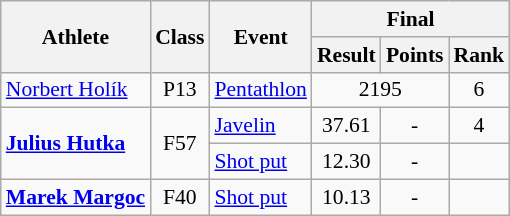<table class=wikitable style="font-size:90%">
<tr>
<th rowspan="2">Athlete</th>
<th rowspan="2">Class</th>
<th rowspan="2">Event</th>
<th colspan="3">Final</th>
</tr>
<tr>
<th>Result</th>
<th>Points</th>
<th>Rank</th>
</tr>
<tr>
<td><a href='#'>Norbert Holík</a></td>
<td style="text-align:center;">P13</td>
<td><a href='#'>Pentathlon</a></td>
<td style="text-align:center;" colspan="2">2195</td>
<td style="text-align:center;">6</td>
</tr>
<tr>
<td rowspan="2"><strong><a href='#'>Julius Hutka</a></strong></td>
<td rowspan="2" style="text-align:center;">F57</td>
<td><a href='#'>Javelin</a></td>
<td style="text-align:center;">37.61</td>
<td style="text-align:center;">-</td>
<td style="text-align:center;">4</td>
</tr>
<tr>
<td><a href='#'>Shot put</a></td>
<td style="text-align:center;">12.30</td>
<td style="text-align:center;">-</td>
<td style="text-align:center;"></td>
</tr>
<tr>
<td><strong><a href='#'>Marek Margoc</a></strong></td>
<td style="text-align:center;">F40</td>
<td><a href='#'>Shot put</a></td>
<td style="text-align:center;">10.13</td>
<td style="text-align:center;">-</td>
<td style="text-align:center;"></td>
</tr>
</table>
